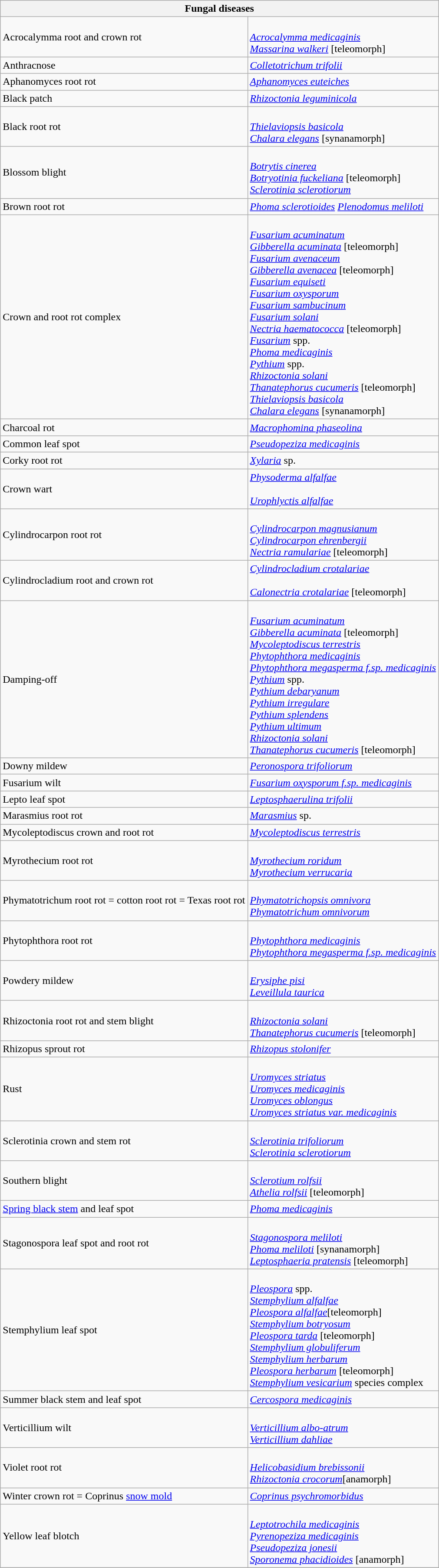<table class="wikitable" style="clear">
<tr>
<th colspan=2><strong>Fungal diseases</strong><br></th>
</tr>
<tr>
<td>Acrocalymma root and crown rot</td>
<td><br><em><a href='#'>Acrocalymma medicaginis</a></em><br>
<em><a href='#'>Massarina walkeri</a></em> [teleomorph]</td>
</tr>
<tr>
<td>Anthracnose</td>
<td><em><a href='#'>Colletotrichum trifolii</a></em></td>
</tr>
<tr>
<td>Aphanomyces root rot</td>
<td><em><a href='#'>Aphanomyces euteiches</a></em></td>
</tr>
<tr>
<td>Black patch</td>
<td><em><a href='#'>Rhizoctonia leguminicola</a></em></td>
</tr>
<tr>
<td>Black root rot</td>
<td><br><em><a href='#'>Thielaviopsis basicola</a></em><br>
<em><a href='#'>Chalara elegans</a></em> [synanamorph]</td>
</tr>
<tr>
<td>Blossom blight</td>
<td><br><em><a href='#'>Botrytis cinerea</a></em> <br>
<em><a href='#'>Botryotinia fuckeliana</a></em> [teleomorph] <br>
<em><a href='#'>Sclerotinia sclerotiorum</a></em></td>
</tr>
<tr>
<td>Brown root rot</td>
<td><em><a href='#'>Phoma sclerotioides</a></em>  <em><a href='#'>Plenodomus meliloti</a></em></td>
</tr>
<tr>
<td>Crown and root rot complex</td>
<td><br><em><a href='#'>Fusarium acuminatum</a></em><br>
<em><a href='#'>Gibberella acuminata</a></em> [teleomorph] <br>
<em><a href='#'>Fusarium avenaceum</a></em><br>
<em><a href='#'>Gibberella avenacea</a></em> [teleomorph] <br>
<em><a href='#'>Fusarium equiseti</a></em><br>
<em><a href='#'>Fusarium oxysporum</a></em><br>
<em><a href='#'>Fusarium sambucinum</a></em> <br>
<em><a href='#'>Fusarium solani</a></em><br>
<em><a href='#'>Nectria haematococca</a></em> [teleomorph]<br> 
<em><a href='#'>Fusarium</a></em> spp. <br>
<em><a href='#'>Phoma medicaginis</a></em><br>
<em><a href='#'>Pythium</a></em> spp. <br>
<em><a href='#'>Rhizoctonia solani</a></em><br>
<em><a href='#'>Thanatephorus cucumeris</a></em> [teleomorph] <br>
<em><a href='#'>Thielaviopsis basicola</a></em><br>
<em><a href='#'>Chalara elegans</a></em> [synanamorph]</td>
</tr>
<tr>
<td>Charcoal rot</td>
<td><em><a href='#'>Macrophomina phaseolina</a></em></td>
</tr>
<tr>
<td>Common leaf spot</td>
<td><em><a href='#'>Pseudopeziza medicaginis</a></em></td>
</tr>
<tr>
<td>Corky root rot</td>
<td><em><a href='#'>Xylaria</a></em> sp.</td>
</tr>
<tr>
<td>Crown wart</td>
<td><em><a href='#'>Physoderma alfalfae</a></em> <br><br> <em><a href='#'>Urophlyctis alfalfae</a></em></td>
</tr>
<tr>
<td>Cylindrocarpon root rot</td>
<td><br><em><a href='#'>Cylindrocarpon magnusianum</a></em> <br>
 <em><a href='#'>Cylindrocarpon ehrenbergii</a></em><br>
<em><a href='#'>Nectria ramulariae</a></em> [teleomorph]</td>
</tr>
<tr>
<td>Cylindrocladium root and crown rot</td>
<td><em><a href='#'>Cylindrocladium crotalariae</a></em><br><br><em><a href='#'>Calonectria crotalariae</a></em> [teleomorph]</td>
</tr>
<tr>
<td>Damping-off</td>
<td><br><em><a href='#'>Fusarium acuminatum</a></em><br>
<em><a href='#'>Gibberella acuminata</a></em> [teleomorph] <br>
<em><a href='#'>Mycoleptodiscus terrestris</a></em><br>
<em><a href='#'>Phytophthora medicaginis</a></em><br>
<em><a href='#'>Phytophthora megasperma f.sp. medicaginis</a></em><br>
<em><a href='#'>Pythium</a></em> spp. <br>
<em><a href='#'>Pythium debaryanum</a></em><br>
<em><a href='#'>Pythium irregulare</a></em><br>
<em><a href='#'>Pythium splendens</a></em><br>
<em><a href='#'>Pythium ultimum</a></em><br>
<em><a href='#'>Rhizoctonia solani</a></em><br>
<em><a href='#'>Thanatephorus cucumeris</a></em> [teleomorph]</td>
</tr>
<tr>
<td>Downy mildew</td>
<td><em><a href='#'>Peronospora trifoliorum</a></em></td>
</tr>
<tr>
<td>Fusarium wilt</td>
<td><em><a href='#'>Fusarium oxysporum f.sp. medicaginis</a></em></td>
</tr>
<tr>
<td>Lepto leaf spot</td>
<td><em><a href='#'>Leptosphaerulina trifolii</a></em></td>
</tr>
<tr>
<td>Marasmius root rot</td>
<td><em><a href='#'>Marasmius</a></em> sp.</td>
</tr>
<tr>
<td>Mycoleptodiscus crown and root rot</td>
<td><em><a href='#'>Mycoleptodiscus terrestris</a></em></td>
</tr>
<tr>
<td>Myrothecium root rot</td>
<td><br><em><a href='#'>Myrothecium roridum</a></em><br>
<em><a href='#'>Myrothecium verrucaria</a></em></td>
</tr>
<tr>
<td>Phymatotrichum root rot = cotton root rot = Texas root rot</td>
<td><br><em><a href='#'>Phymatotrichopsis omnivora</a></em> <br>
 <em><a href='#'>Phymatotrichum omnivorum</a></em></td>
</tr>
<tr>
<td>Phytophthora root rot</td>
<td><br><em><a href='#'>Phytophthora medicaginis</a></em><br>
<em><a href='#'>Phytophthora megasperma f.sp. medicaginis</a></em></td>
</tr>
<tr>
<td>Powdery mildew</td>
<td><br><em><a href='#'>Erysiphe pisi</a></em><br>
<em><a href='#'>Leveillula taurica</a></em></td>
</tr>
<tr>
<td>Rhizoctonia root rot and stem blight</td>
<td><br><em><a href='#'>Rhizoctonia solani</a></em><br>
<em><a href='#'>Thanatephorus cucumeris</a></em> [teleomorph]</td>
</tr>
<tr>
<td>Rhizopus sprout rot</td>
<td><em><a href='#'>Rhizopus stolonifer</a></em></td>
</tr>
<tr>
<td>Rust</td>
<td><br><em><a href='#'>Uromyces striatus</a></em> <br>
 <em><a href='#'>Uromyces medicaginis</a></em> <br>
 <em><a href='#'>Uromyces oblongus</a></em> <br>
 <em><a href='#'>Uromyces striatus var. medicaginis</a></em></td>
</tr>
<tr>
<td>Sclerotinia crown and stem rot</td>
<td><br><em><a href='#'>Sclerotinia trifoliorum</a></em><br>
<em><a href='#'>Sclerotinia sclerotiorum</a></em></td>
</tr>
<tr>
<td>Southern blight</td>
<td><br><em><a href='#'>Sclerotium rolfsii</a></em><br>
<em><a href='#'>Athelia rolfsii</a></em> [teleomorph]</td>
</tr>
<tr>
<td><a href='#'>Spring black stem</a> and leaf spot</td>
<td><em><a href='#'>Phoma medicaginis</a></em></td>
</tr>
<tr>
<td>Stagonospora leaf spot and root rot</td>
<td><br><em><a href='#'>Stagonospora meliloti</a></em><br>
<em><a href='#'>Phoma meliloti</a></em> [synanamorph] <br>
<em><a href='#'>Leptosphaeria pratensis</a></em> [teleomorph]</td>
</tr>
<tr>
<td>Stemphylium leaf spot</td>
<td><br><em><a href='#'>Pleospora</a></em> spp. <br>
<em><a href='#'>Stemphylium alfalfae</a></em><br>
<em><a href='#'>Pleospora alfalfae</a></em>[teleomorph] <br>
<em><a href='#'>Stemphylium botryosum</a></em><br>
<em><a href='#'>Pleospora tarda</a></em> [teleomorph] <br>
<em><a href='#'>Stemphylium globuliferum</a></em><br>
<em><a href='#'>Stemphylium herbarum</a></em> <br>
<em><a href='#'>Pleospora herbarum</a></em> [teleomorph] <br>
<em><a href='#'>Stemphylium vesicarium</a></em> species complex</td>
</tr>
<tr>
<td>Summer black stem and leaf spot</td>
<td><em><a href='#'>Cercospora medicaginis</a></em></td>
</tr>
<tr>
<td>Verticillium wilt</td>
<td><br><em><a href='#'>Verticillium albo-atrum</a></em><br>
<em><a href='#'>Verticillium dahliae</a></em></td>
</tr>
<tr>
<td>Violet root rot</td>
<td><br><em><a href='#'>Helicobasidium brebissonii</a></em><br>
<em><a href='#'>Rhizoctonia crocorum</a></em>[anamorph]</td>
</tr>
<tr>
<td>Winter crown rot = Coprinus <a href='#'>snow mold</a></td>
<td><em><a href='#'>Coprinus psychromorbidus</a></em></td>
</tr>
<tr>
<td>Yellow leaf blotch</td>
<td><br><em><a href='#'>Leptotrochila medicaginis</a></em> <br>
 <em><a href='#'>Pyrenopeziza medicaginis</a></em> <br>
 <em><a href='#'>Pseudopeziza jonesii</a></em><br>
<em><a href='#'>Sporonema phacidioides</a></em> [anamorph]</td>
</tr>
<tr>
</tr>
</table>
